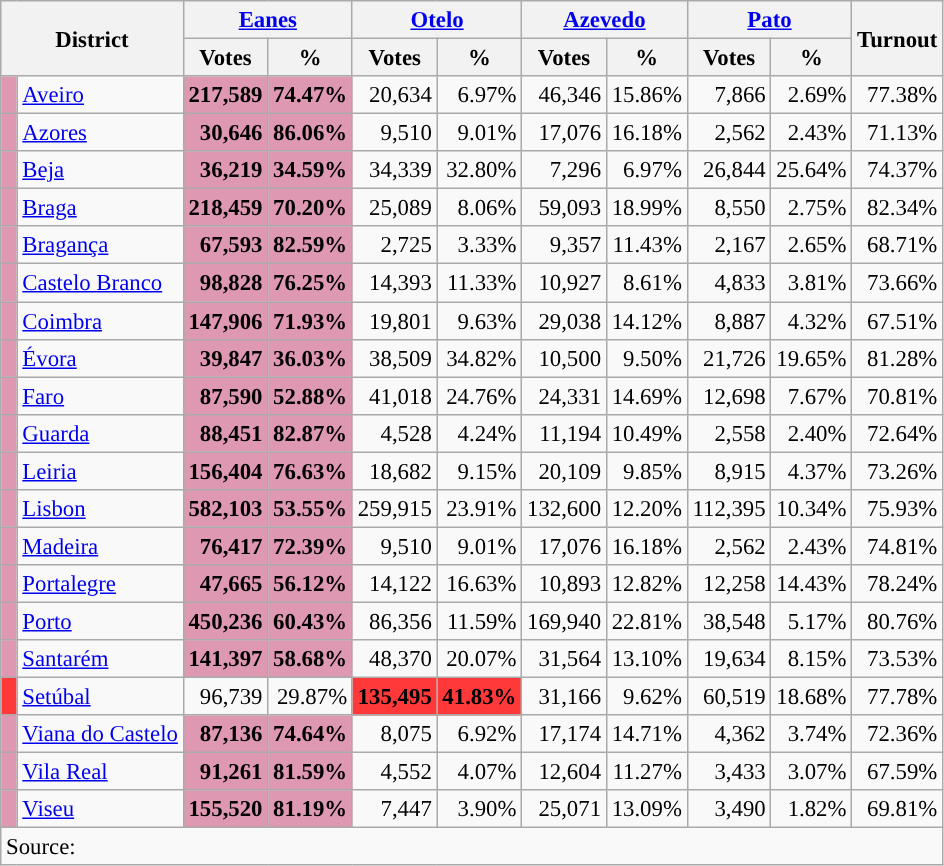<table class="wikitable sortable" style="text-align:right; font-size:95%">
<tr>
<th colspan="2" rowspan="2">District</th>
<th colspan="2"><a href='#'>Eanes</a></th>
<th colspan="2"><a href='#'>Otelo</a></th>
<th colspan="2"><a href='#'>Azevedo</a></th>
<th colspan="2"><a href='#'>Pato</a></th>
<th rowspan="2">Turnout</th>
</tr>
<tr>
<th>Votes</th>
<th>%</th>
<th>Votes</th>
<th>%</th>
<th>Votes</th>
<th>%</th>
<th>Votes</th>
<th>%</th>
</tr>
<tr>
<td style="background:#DE98B2;"> </td>
<td style="text-align:left;"><a href='#'>Aveiro</a></td>
<td style="background:#DE98B2; color:#000;"><strong>217,589</strong></td>
<td style="background:#DE98B2; color:#000;"><strong>74.47%</strong></td>
<td>20,634</td>
<td>6.97%</td>
<td>46,346</td>
<td>15.86%</td>
<td>7,866</td>
<td>2.69%</td>
<td>77.38%</td>
</tr>
<tr>
<td style="background:#DE98B2"> </td>
<td style="text-align:left;"><a href='#'>Azores</a></td>
<td style="background:#DE98B2; color:#000;"><strong>30,646</strong></td>
<td style="background:#DE98B2; color:#000;"><strong>86.06%</strong></td>
<td>9,510</td>
<td>9.01%</td>
<td>17,076</td>
<td>16.18%</td>
<td>2,562</td>
<td>2.43%</td>
<td>71.13%</td>
</tr>
<tr>
<td style="background:#DE98B2;"> </td>
<td style="text-align:left;"><a href='#'>Beja</a></td>
<td style="background:#DE98B2; color:#000;"><strong>36,219</strong></td>
<td style="background:#DE98B2; color:#000;"><strong>34.59%</strong></td>
<td>34,339</td>
<td>32.80%</td>
<td>7,296</td>
<td>6.97%</td>
<td>26,844</td>
<td>25.64%</td>
<td>74.37%</td>
</tr>
<tr>
<td style="background:#DE98B2;"> </td>
<td style="text-align:left;"><a href='#'>Braga</a></td>
<td style="background:#DE98B2; color:#000;"><strong>218,459</strong></td>
<td style="background:#DE98B2; color:#000;"><strong>70.20%</strong></td>
<td>25,089</td>
<td>8.06%</td>
<td>59,093</td>
<td>18.99%</td>
<td>8,550</td>
<td>2.75%</td>
<td>82.34%</td>
</tr>
<tr>
<td style="background:#DE98B2;"> </td>
<td style="text-align:left;"><a href='#'>Bragança</a></td>
<td style="background:#DE98B2; color:#000;"><strong>67,593</strong></td>
<td style="background:#DE98B2; color:#000;"><strong>82.59%</strong></td>
<td>2,725</td>
<td>3.33%</td>
<td>9,357</td>
<td>11.43%</td>
<td>2,167</td>
<td>2.65%</td>
<td>68.71%</td>
</tr>
<tr>
<td style="background:#DE98B2;"> </td>
<td style="text-align:left;"><a href='#'>Castelo Branco</a></td>
<td style="background:#DE98B2; color:#000;"><strong>98,828</strong></td>
<td style="background:#DE98B2; color:#000;"><strong>76.25%</strong></td>
<td>14,393</td>
<td>11.33%</td>
<td>10,927</td>
<td>8.61%</td>
<td>4,833</td>
<td>3.81%</td>
<td>73.66%</td>
</tr>
<tr>
<td style="background:#DE98B2;"> </td>
<td style="text-align:left;"><a href='#'>Coimbra</a></td>
<td style="background:#DE98B2; color:#000;"><strong>147,906</strong></td>
<td style="background:#DE98B2; color:#000;"><strong>71.93%</strong></td>
<td>19,801</td>
<td>9.63%</td>
<td>29,038</td>
<td>14.12%</td>
<td>8,887</td>
<td>4.32%</td>
<td>67.51%</td>
</tr>
<tr>
<td style="background:#DE98B2;"> </td>
<td style="text-align:left;"><a href='#'>Évora</a></td>
<td style="background:#DE98B2; color:#000;"><strong>39,847</strong></td>
<td style="background:#DE98B2; color:#000;"><strong>36.03%</strong></td>
<td>38,509</td>
<td>34.82%</td>
<td>10,500</td>
<td>9.50%</td>
<td>21,726</td>
<td>19.65%</td>
<td>81.28%</td>
</tr>
<tr>
<td style="background:#DE98B2;"> </td>
<td style="text-align:left;"><a href='#'>Faro</a></td>
<td style="background:#DE98B2; color:#000;"><strong>87,590</strong></td>
<td style="background:#DE98B2; color:#000;"><strong>52.88%</strong></td>
<td>41,018</td>
<td>24.76%</td>
<td>24,331</td>
<td>14.69%</td>
<td>12,698</td>
<td>7.67%</td>
<td>70.81%</td>
</tr>
<tr>
<td style="background:#DE98B2;"> </td>
<td style="text-align:left;"><a href='#'>Guarda</a></td>
<td style="background:#DE98B2; color:#000;"><strong>88,451</strong></td>
<td style="background:#DE98B2; color:#000;"><strong>82.87%</strong></td>
<td>4,528</td>
<td>4.24%</td>
<td>11,194</td>
<td>10.49%</td>
<td>2,558</td>
<td>2.40%</td>
<td>72.64%</td>
</tr>
<tr>
<td style="background:#DE98B2;"> </td>
<td style="text-align:left;"><a href='#'>Leiria</a></td>
<td style="background:#DE98B2; color:#000;"><strong>156,404</strong></td>
<td style="background:#DE98B2; color:#000;"><strong>76.63%</strong></td>
<td>18,682</td>
<td>9.15%</td>
<td>20,109</td>
<td>9.85%</td>
<td>8,915</td>
<td>4.37%</td>
<td>73.26%</td>
</tr>
<tr>
<td style="background:#DE98B2;"> </td>
<td style="text-align:left;"><a href='#'>Lisbon</a></td>
<td style="background:#DE98B2; color:#000;"><strong>582,103</strong></td>
<td style="background:#DE98B2; color:#000;"><strong>53.55%</strong></td>
<td>259,915</td>
<td>23.91%</td>
<td>132,600</td>
<td>12.20%</td>
<td>112,395</td>
<td>10.34%</td>
<td>75.93%</td>
</tr>
<tr>
<td style="background:#DE98B2;"> </td>
<td style="text-align:left;"><a href='#'>Madeira</a></td>
<td style="background:#DE98B2; color:#000;"><strong>76,417</strong></td>
<td style="background:#DE98B2; color:#000;"><strong>72.39%</strong></td>
<td>9,510</td>
<td>9.01%</td>
<td>17,076</td>
<td>16.18%</td>
<td>2,562</td>
<td>2.43%</td>
<td>74.81%</td>
</tr>
<tr>
<td style="background:#DE98B2;"> </td>
<td style="text-align:left;"><a href='#'>Portalegre</a></td>
<td style="background:#DE98B2; color:#000;"><strong>47,665</strong></td>
<td style="background:#DE98B2; color:#000;"><strong>56.12%</strong></td>
<td>14,122</td>
<td>16.63%</td>
<td>10,893</td>
<td>12.82%</td>
<td>12,258</td>
<td>14.43%</td>
<td>78.24%</td>
</tr>
<tr>
<td style="background:#DE98B2;"> </td>
<td style="text-align:left;"><a href='#'>Porto</a></td>
<td style="background:#DE98B2; color:#000;"><strong>450,236</strong></td>
<td style="background:#DE98B2; color:#000;"><strong>60.43%</strong></td>
<td>86,356</td>
<td>11.59%</td>
<td>169,940</td>
<td>22.81%</td>
<td>38,548</td>
<td>5.17%</td>
<td>80.76%</td>
</tr>
<tr>
<td style="background:#DE98B2;"> </td>
<td style="text-align:left;"><a href='#'>Santarém</a></td>
<td style="background:#DE98B2; color:#000;"><strong>141,397</strong></td>
<td style="background:#DE98B2; color:#000;"><strong>58.68%</strong></td>
<td>48,370</td>
<td>20.07%</td>
<td>31,564</td>
<td>13.10%</td>
<td>19,634</td>
<td>8.15%</td>
<td>73.53%</td>
</tr>
<tr>
<td style="background:#ff3939;"> </td>
<td style="text-align:left;"><a href='#'>Setúbal</a></td>
<td>96,739</td>
<td>29.87%</td>
<td style="background:#ff3939; color:#000;"><strong>135,495</strong></td>
<td style="background:#ff3939; color:#000;"><strong>41.83%</strong></td>
<td>31,166</td>
<td>9.62%</td>
<td>60,519</td>
<td>18.68%</td>
<td>77.78%</td>
</tr>
<tr>
<td style="background:#DE98B2;"> </td>
<td style="text-align:left;"><a href='#'>Viana do Castelo</a></td>
<td style="background:#DE98B2; color:#000;"><strong>87,136</strong></td>
<td style="background:#DE98B2; color:#000;"><strong>74.64%</strong></td>
<td>8,075</td>
<td>6.92%</td>
<td>17,174</td>
<td>14.71%</td>
<td>4,362</td>
<td>3.74%</td>
<td>72.36%</td>
</tr>
<tr>
<td style="background:#DE98B2;"> </td>
<td style="text-align:left;"><a href='#'>Vila Real</a></td>
<td style="background:#DE98B2; color:#000;"><strong>91,261</strong></td>
<td style="background:#DE98B2; color:#000;"><strong>81.59%</strong></td>
<td>4,552</td>
<td>4.07%</td>
<td>12,604</td>
<td>11.27%</td>
<td>3,433</td>
<td>3.07%</td>
<td>67.59%</td>
</tr>
<tr>
<td style="background:#DE98B2;"> </td>
<td style="text-align:left;"><a href='#'>Viseu</a></td>
<td style="background:#DE98B2; color:#000;"><strong>155,520</strong></td>
<td style="background:#DE98B2; color:#000;"><strong>81.19%</strong></td>
<td>7,447</td>
<td>3.90%</td>
<td>25,071</td>
<td>13.09%</td>
<td>3,490</td>
<td>1.82%</td>
<td>69.81%</td>
</tr>
<tr class="sortbottom">
<td colspan="11" style="text-align:left;">Source: </td>
</tr>
</table>
